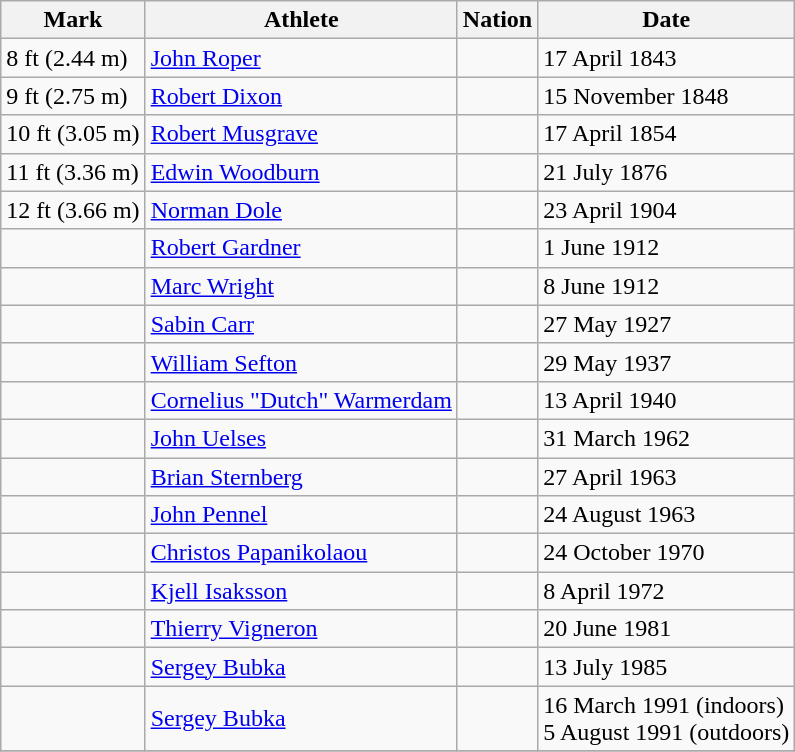<table class="wikitable">
<tr>
<th>Mark</th>
<th>Athlete</th>
<th>Nation</th>
<th>Date</th>
</tr>
<tr>
<td>8 ft (2.44 m)</td>
<td><a href='#'>John Roper</a></td>
<td></td>
<td>17 April 1843</td>
</tr>
<tr>
<td>9 ft (2.75 m)</td>
<td><a href='#'>Robert Dixon</a></td>
<td></td>
<td>15 November 1848</td>
</tr>
<tr>
<td>10 ft (3.05 m)</td>
<td><a href='#'>Robert Musgrave</a></td>
<td></td>
<td>17 April 1854</td>
</tr>
<tr>
<td>11 ft (3.36 m)</td>
<td><a href='#'>Edwin Woodburn</a></td>
<td></td>
<td>21 July 1876</td>
</tr>
<tr>
<td>12 ft (3.66 m)</td>
<td><a href='#'>Norman Dole</a></td>
<td></td>
<td>23 April 1904</td>
</tr>
<tr>
<td></td>
<td><a href='#'>Robert Gardner</a></td>
<td></td>
<td>1 June 1912</td>
</tr>
<tr>
<td></td>
<td><a href='#'>Marc Wright</a></td>
<td></td>
<td>8 June 1912</td>
</tr>
<tr>
<td></td>
<td><a href='#'>Sabin Carr</a></td>
<td></td>
<td>27 May 1927</td>
</tr>
<tr>
<td></td>
<td><a href='#'>William Sefton</a></td>
<td></td>
<td>29 May 1937</td>
</tr>
<tr>
<td></td>
<td><a href='#'>Cornelius "Dutch" Warmerdam</a></td>
<td></td>
<td>13 April 1940</td>
</tr>
<tr>
<td></td>
<td><a href='#'>John Uelses</a></td>
<td></td>
<td>31 March 1962</td>
</tr>
<tr>
<td></td>
<td><a href='#'>Brian Sternberg</a></td>
<td></td>
<td>27 April 1963</td>
</tr>
<tr>
<td></td>
<td><a href='#'>John Pennel</a></td>
<td></td>
<td>24 August 1963</td>
</tr>
<tr>
<td></td>
<td><a href='#'>Christos Papanikolaou</a></td>
<td></td>
<td>24 October 1970</td>
</tr>
<tr>
<td></td>
<td><a href='#'>Kjell Isaksson</a></td>
<td></td>
<td>8 April 1972</td>
</tr>
<tr>
<td></td>
<td><a href='#'>Thierry Vigneron</a></td>
<td></td>
<td>20 June 1981</td>
</tr>
<tr>
<td></td>
<td><a href='#'>Sergey Bubka</a></td>
<td></td>
<td>13 July 1985</td>
</tr>
<tr>
<td></td>
<td><a href='#'>Sergey Bubka</a></td>
<td></td>
<td>16 March 1991 (indoors)<br>5 August 1991 (outdoors)</td>
</tr>
<tr>
</tr>
</table>
